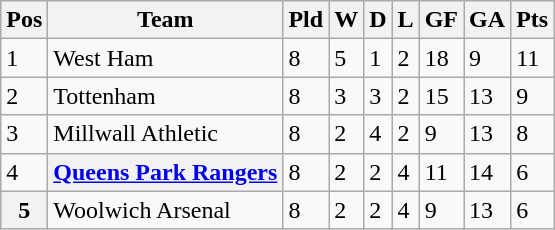<table class="wikitable">
<tr>
<th><abbr>Pos</abbr></th>
<th>Team</th>
<th><abbr>Pld</abbr></th>
<th><abbr>W</abbr></th>
<th><abbr>D</abbr></th>
<th><abbr>L</abbr></th>
<th><abbr>GF</abbr></th>
<th><abbr>GA</abbr></th>
<th><abbr>Pts</abbr></th>
</tr>
<tr>
<td>1</td>
<td>West Ham</td>
<td>8</td>
<td>5</td>
<td>1</td>
<td>2</td>
<td>18</td>
<td>9</td>
<td>11</td>
</tr>
<tr>
<td>2</td>
<td>Tottenham</td>
<td>8</td>
<td>3</td>
<td>3</td>
<td>2</td>
<td>15</td>
<td>13</td>
<td>9</td>
</tr>
<tr>
<td>3</td>
<td>Millwall Athletic</td>
<td>8</td>
<td>2</td>
<td>4</td>
<td>2</td>
<td>9</td>
<td>13</td>
<td>8</td>
</tr>
<tr>
<td>4</td>
<th><a href='#'>Queens Park Rangers</a></th>
<td>8</td>
<td>2</td>
<td>2</td>
<td>4</td>
<td>11</td>
<td>14</td>
<td>6</td>
</tr>
<tr>
<th>5</th>
<td>Woolwich Arsenal</td>
<td>8</td>
<td>2</td>
<td>2</td>
<td>4</td>
<td>9</td>
<td>13</td>
<td>6</td>
</tr>
</table>
